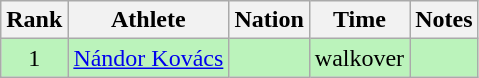<table class="wikitable sortable" style="text-align:center">
<tr>
<th>Rank</th>
<th>Athlete</th>
<th>Nation</th>
<th>Time</th>
<th>Notes</th>
</tr>
<tr bgcolor=bbf3bb>
<td>1</td>
<td align=left><a href='#'>Nándor Kovács</a></td>
<td align=left></td>
<td>walkover</td>
<td></td>
</tr>
</table>
